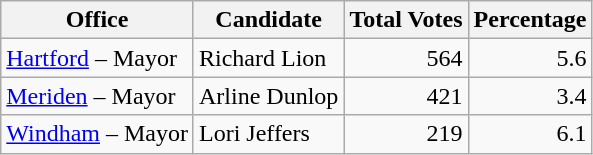<table class="wikitable">
<tr>
<th>Office</th>
<th>Candidate</th>
<th>Total Votes</th>
<th>Percentage</th>
</tr>
<tr>
<td><a href='#'>Hartford</a> – Mayor</td>
<td>Richard Lion</td>
<td align=right>564</td>
<td align=right>5.6</td>
</tr>
<tr>
<td><a href='#'>Meriden</a> – Mayor</td>
<td>Arline Dunlop</td>
<td align=right>421</td>
<td align=right>3.4</td>
</tr>
<tr>
<td><a href='#'>Windham</a> – Mayor</td>
<td>Lori Jeffers</td>
<td align=right>219</td>
<td align=right>6.1</td>
</tr>
</table>
